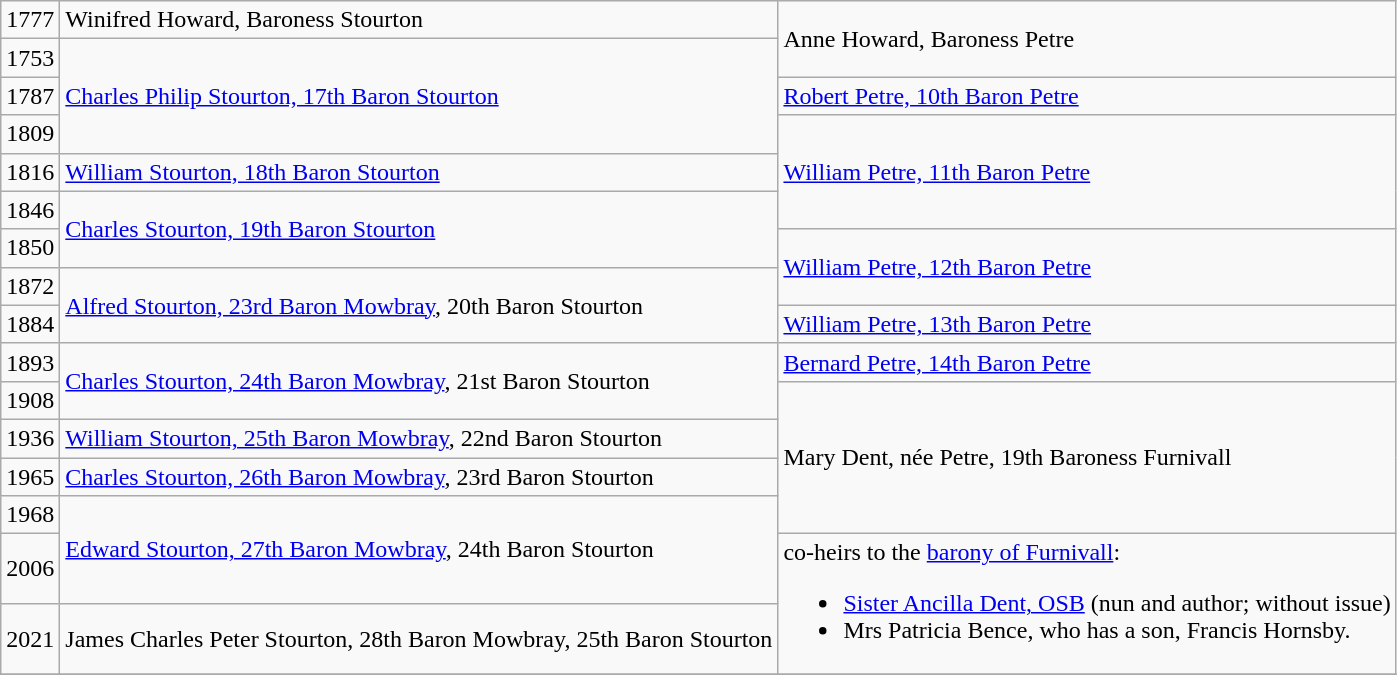<table class="wikitable">
<tr>
<td>1777</td>
<td>Winifred Howard, Baroness Stourton</td>
<td rowspan=2>Anne Howard, Baroness Petre</td>
</tr>
<tr>
<td>1753</td>
<td rowspan=3><a href='#'>Charles Philip Stourton, 17th Baron Stourton</a></td>
</tr>
<tr>
<td>1787</td>
<td><a href='#'>Robert Petre, 10th Baron Petre</a></td>
</tr>
<tr>
<td>1809</td>
<td rowspan=3><a href='#'>William Petre, 11th Baron Petre</a></td>
</tr>
<tr>
<td>1816</td>
<td><a href='#'>William Stourton, 18th Baron Stourton</a></td>
</tr>
<tr>
<td>1846</td>
<td rowspan=2><a href='#'>Charles Stourton, 19th Baron Stourton</a></td>
</tr>
<tr>
<td>1850</td>
<td rowspan=2><a href='#'>William Petre, 12th Baron Petre</a></td>
</tr>
<tr>
<td>1872</td>
<td rowspan=2><a href='#'>Alfred Stourton, 23rd Baron Mowbray</a>, 20th Baron Stourton</td>
</tr>
<tr>
<td>1884</td>
<td><a href='#'>William Petre, 13th Baron Petre</a></td>
</tr>
<tr>
<td>1893</td>
<td rowspan=2><a href='#'>Charles Stourton, 24th Baron Mowbray</a>, 21st Baron Stourton</td>
<td><a href='#'>Bernard Petre, 14th Baron Petre</a></td>
</tr>
<tr>
<td>1908</td>
<td rowspan=4>Mary Dent, née Petre, 19th Baroness Furnivall</td>
</tr>
<tr>
<td>1936</td>
<td><a href='#'>William Stourton, 25th Baron Mowbray</a>, 22nd Baron Stourton</td>
</tr>
<tr>
<td>1965</td>
<td><a href='#'>Charles Stourton, 26th Baron Mowbray</a>, 23rd Baron Stourton</td>
</tr>
<tr>
<td>1968</td>
<td rowspan=2><a href='#'>Edward Stourton, 27th Baron Mowbray</a>, 24th Baron Stourton</td>
</tr>
<tr>
<td>2006</td>
<td rowspan=2>co-heirs to the <a href='#'>barony of Furnivall</a>:<br><ul><li><a href='#'>Sister Ancilla Dent, OSB</a> (nun and author; without issue)</li><li>Mrs Patricia Bence, who has a son, Francis Hornsby.</li></ul></td>
</tr>
<tr>
<td>2021</td>
<td>James Charles Peter Stourton, 28th Baron Mowbray, 25th Baron Stourton</td>
</tr>
<tr>
</tr>
</table>
